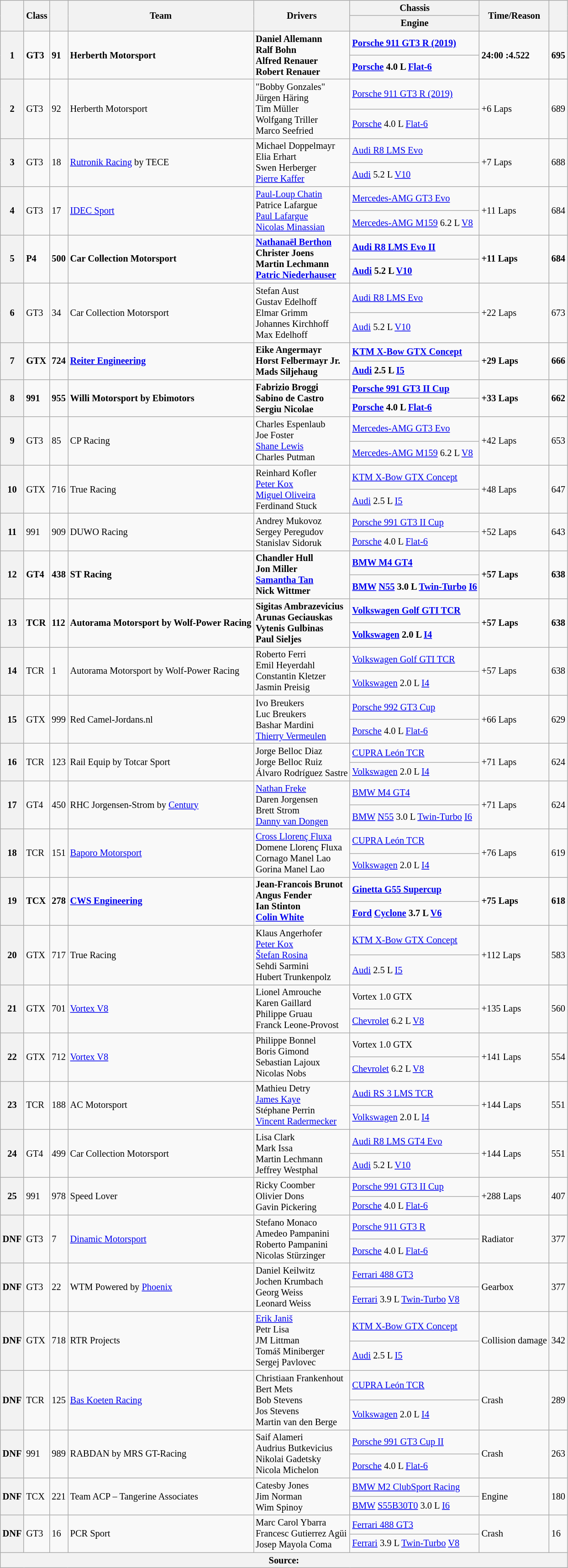<table class="wikitable" style="font-size: 85%;">
<tr>
<th rowspan=2></th>
<th rowspan=2>Class</th>
<th rowspan=2></th>
<th rowspan=2>Team</th>
<th rowspan=2>Drivers</th>
<th>Chassis</th>
<th rowspan=2>Time/Reason</th>
<th rowspan=2></th>
</tr>
<tr>
<th>Engine</th>
</tr>
<tr style="font-weight:bold">
<th rowspan=2>1</th>
<td rowspan=2>GT3</td>
<td rowspan=2>91</td>
<td rowspan=2> Herberth Motorsport</td>
<td rowspan=2> Daniel Allemann<br> Ralf Bohn<br> Alfred Renauer<br> Robert Renauer</td>
<td><a href='#'>Porsche 911 GT3 R (2019)</a></td>
<td rowspan=2>24:00 :4.522</td>
<td rowspan=2>695</td>
</tr>
<tr style="font-weight:bold">
<td><a href='#'>Porsche</a> 4.0 L <a href='#'>Flat-6</a></td>
</tr>
<tr>
<th rowspan=2>2</th>
<td rowspan=2>GT3</td>
<td rowspan=2>92</td>
<td rowspan=2> Herberth Motorsport</td>
<td rowspan=2> "Bobby Gonzales"<br> Jürgen Häring<br> Tim Müller<br> Wolfgang Triller<br> Marco Seefried</td>
<td><a href='#'>Porsche 911 GT3 R (2019)</a></td>
<td rowspan=2>+6 Laps</td>
<td rowspan=2>689</td>
</tr>
<tr>
<td><a href='#'>Porsche</a> 4.0 L <a href='#'>Flat-6</a></td>
</tr>
<tr>
<th rowspan=2>3</th>
<td rowspan=2>GT3</td>
<td rowspan=2>18</td>
<td rowspan=2> <a href='#'>Rutronik Racing</a> by TECE</td>
<td rowspan=2> Michael Doppelmayr<br> Elia Erhart<br> Swen Herberger<br> <a href='#'>Pierre Kaffer</a></td>
<td><a href='#'>Audi R8 LMS Evo</a></td>
<td rowspan=2>+7 Laps</td>
<td rowspan=2>688</td>
</tr>
<tr>
<td><a href='#'>Audi</a> 5.2 L <a href='#'>V10</a></td>
</tr>
<tr>
<th rowspan=2>4</th>
<td rowspan=2>GT3</td>
<td rowspan=2>17</td>
<td rowspan=2> <a href='#'>IDEC Sport</a></td>
<td rowspan=2> <a href='#'>Paul-Loup Chatin</a><br> Patrice Lafargue<br> <a href='#'>Paul Lafargue</a><br> <a href='#'>Nicolas Minassian</a></td>
<td><a href='#'>Mercedes-AMG GT3 Evo</a></td>
<td rowspan=2>+11 Laps</td>
<td rowspan=2>684</td>
</tr>
<tr>
<td><a href='#'>Mercedes-AMG M159</a> 6.2 L <a href='#'>V8</a></td>
</tr>
<tr style="font-weight:bold">
<th rowspan=2>5</th>
<td rowspan=2>P4</td>
<td rowspan=2>500</td>
<td rowspan=2> Car Collection Motorsport</td>
<td rowspan=2> <a href='#'>Nathanaël Berthon</a><br> Christer Joens<br> Martin Lechmann<br> <a href='#'>Patric Niederhauser</a></td>
<td><a href='#'>Audi R8 LMS Evo II</a></td>
<td rowspan=2>+11 Laps</td>
<td rowspan=2>684</td>
</tr>
<tr style="font-weight:bold">
<td><a href='#'>Audi</a> 5.2 L <a href='#'>V10</a></td>
</tr>
<tr>
<th rowspan=2>6</th>
<td rowspan=2>GT3</td>
<td rowspan=2>34</td>
<td rowspan=2> Car Collection Motorsport</td>
<td rowspan=2> Stefan Aust<br> Gustav Edelhoff<br> Elmar Grimm<br> Johannes Kirchhoff<br> Max Edelhoff</td>
<td><a href='#'>Audi R8 LMS Evo</a></td>
<td rowspan=2>+22 Laps</td>
<td rowspan=2>673</td>
</tr>
<tr>
<td><a href='#'>Audi</a> 5.2 L <a href='#'>V10</a></td>
</tr>
<tr style="font-weight:bold">
<th rowspan=2>7</th>
<td rowspan=2>GTX</td>
<td rowspan=2>724</td>
<td rowspan=2> <a href='#'>Reiter Engineering</a></td>
<td rowspan=2> Eike Angermayr<br> Horst Felbermayr Jr.<br> Mads Siljehaug</td>
<td><a href='#'>KTM X-Bow GTX Concept</a></td>
<td rowspan=2>+29 Laps</td>
<td rowspan=2>666</td>
</tr>
<tr style="font-weight:bold">
<td><a href='#'>Audi</a> 2.5 L <a href='#'>I5</a></td>
</tr>
<tr style="font-weight:bold">
<th rowspan=2>8</th>
<td rowspan=2>991</td>
<td rowspan=2>955</td>
<td rowspan=2> Willi Motorsport by Ebimotors</td>
<td rowspan=2> Fabrizio Broggi<br> Sabino de Castro<br> Sergiu Nicolae</td>
<td><a href='#'>Porsche 991 GT3 II Cup</a></td>
<td rowspan=2>+33 Laps</td>
<td rowspan=2>662</td>
</tr>
<tr style="font-weight:bold">
<td><a href='#'>Porsche</a> 4.0 L <a href='#'>Flat-6</a></td>
</tr>
<tr>
<th rowspan=2>9</th>
<td rowspan=2>GT3</td>
<td rowspan=2>85</td>
<td rowspan=2> CP Racing</td>
<td rowspan=2> Charles Espenlaub<br> Joe Foster<br> <a href='#'>Shane Lewis</a><br> Charles Putman</td>
<td><a href='#'>Mercedes-AMG GT3 Evo</a></td>
<td rowspan=2>+42 Laps</td>
<td rowspan=2>653</td>
</tr>
<tr>
<td><a href='#'>Mercedes-AMG M159</a> 6.2 L <a href='#'>V8</a></td>
</tr>
<tr>
<th rowspan=2>10</th>
<td rowspan=2>GTX</td>
<td rowspan=2>716</td>
<td rowspan=2> True Racing</td>
<td rowspan=2> Reinhard Kofler<br> <a href='#'>Peter Kox</a><br> <a href='#'>Miguel Oliveira</a><br> Ferdinand Stuck</td>
<td><a href='#'>KTM X-Bow GTX Concept</a></td>
<td rowspan=2>+48 Laps</td>
<td rowspan=2>647</td>
</tr>
<tr>
<td><a href='#'>Audi</a> 2.5 L <a href='#'>I5</a></td>
</tr>
<tr>
<th rowspan=2>11</th>
<td rowspan=2>991</td>
<td rowspan=2>909</td>
<td rowspan=2> DUWO Racing</td>
<td rowspan=2> Andrey Mukovoz<br> Sergey Peregudov<br> Stanislav Sidoruk</td>
<td><a href='#'>Porsche 991 GT3 II Cup</a></td>
<td rowspan=2>+52 Laps</td>
<td rowspan=2>643</td>
</tr>
<tr>
<td><a href='#'>Porsche</a> 4.0 L <a href='#'>Flat-6</a></td>
</tr>
<tr style="font-weight:bold">
<th rowspan=2>12</th>
<td rowspan=2>GT4</td>
<td rowspan=2>438</td>
<td rowspan=2> ST Racing</td>
<td rowspan=2> Chandler Hull<br> Jon Miller<br> <a href='#'>Samantha Tan</a><br> Nick Wittmer</td>
<td><a href='#'>BMW M4 GT4</a></td>
<td rowspan=2>+57 Laps</td>
<td rowspan=2>638</td>
</tr>
<tr style="font-weight:bold">
<td><a href='#'>BMW</a> <a href='#'>N55</a> 3.0 L <a href='#'>Twin-Turbo</a> <a href='#'>I6</a></td>
</tr>
<tr style="font-weight:bold">
<th rowspan=2>13</th>
<td rowspan=2>TCR</td>
<td rowspan=2>112</td>
<td rowspan=2> Autorama Motorsport by Wolf-Power Racing</td>
<td rowspan=2> Sigitas Ambrazevicius<br> Arunas Geciauskas<br> Vytenis Gulbinas<br> Paul Sieljes</td>
<td><a href='#'>Volkswagen Golf GTI TCR</a></td>
<td rowspan=2>+57 Laps</td>
<td rowspan=2>638</td>
</tr>
<tr style="font-weight:bold">
<td><a href='#'>Volkswagen</a> 2.0 L <a href='#'>I4</a></td>
</tr>
<tr>
<th rowspan=2>14</th>
<td rowspan=2>TCR</td>
<td rowspan=2>1</td>
<td rowspan=2> Autorama Motorsport by Wolf-Power Racing</td>
<td rowspan=2> Roberto Ferri<br> Emil Heyerdahl<br> Constantin Kletzer<br> Jasmin Preisig</td>
<td><a href='#'>Volkswagen Golf GTI TCR</a></td>
<td rowspan=2>+57 Laps</td>
<td rowspan=2>638</td>
</tr>
<tr>
<td><a href='#'>Volkswagen</a> 2.0 L <a href='#'>I4</a></td>
</tr>
<tr>
<th rowspan=2>15</th>
<td rowspan=2>GTX</td>
<td rowspan=2>999</td>
<td rowspan=2> Red Camel-Jordans.nl</td>
<td rowspan=2> Ivo Breukers<br> Luc Breukers<br> Bashar Mardini<br> <a href='#'>Thierry Vermeulen</a></td>
<td><a href='#'>Porsche 992 GT3 Cup</a></td>
<td rowspan=2>+66 Laps</td>
<td rowspan=2>629</td>
</tr>
<tr>
<td><a href='#'>Porsche</a> 4.0 L <a href='#'>Flat-6</a></td>
</tr>
<tr>
<th rowspan=2>16</th>
<td rowspan=2>TCR</td>
<td rowspan=2>123</td>
<td rowspan=2> Rail Equip by Totcar Sport</td>
<td rowspan=2> Jorge Belloc Diaz<br> Jorge Belloc Ruiz<br> Álvaro Rodríguez Sastre</td>
<td><a href='#'>CUPRA León TCR</a></td>
<td rowspan=2>+71 Laps</td>
<td rowspan=2>624</td>
</tr>
<tr>
<td><a href='#'>Volkswagen</a> 2.0 L <a href='#'>I4</a></td>
</tr>
<tr>
<th rowspan=2>17</th>
<td rowspan=2>GT4</td>
<td rowspan=2>450</td>
<td rowspan=2> RHC Jorgensen-Strom by <a href='#'>Century</a></td>
<td rowspan=2> <a href='#'>Nathan Freke</a><br> Daren Jorgensen<br> Brett Strom<br> <a href='#'>Danny van Dongen</a></td>
<td><a href='#'>BMW M4 GT4</a></td>
<td rowspan=2>+71 Laps</td>
<td rowspan=2>624</td>
</tr>
<tr>
<td><a href='#'>BMW</a> <a href='#'>N55</a> 3.0 L <a href='#'>Twin-Turbo</a> <a href='#'>I6</a></td>
</tr>
<tr>
<th rowspan=2>18</th>
<td rowspan=2>TCR</td>
<td rowspan=2>151</td>
<td rowspan=2> <a href='#'>Baporo Motorsport</a></td>
<td rowspan=2> <a href='#'>Cross Llorenç Fluxa</a><br> Domene Llorenç Fluxa<br> Cornago Manel Lao<br> Gorina Manel Lao</td>
<td><a href='#'>CUPRA León TCR</a></td>
<td rowspan=2>+76 Laps</td>
<td rowspan=2>619</td>
</tr>
<tr>
<td><a href='#'>Volkswagen</a> 2.0 L <a href='#'>I4</a></td>
</tr>
<tr style="font-weight:bold">
<th rowspan=2>19</th>
<td rowspan=2>TCX</td>
<td rowspan=2>278</td>
<td rowspan=2> <a href='#'>CWS Engineering</a></td>
<td rowspan=2> Jean-Francois Brunot<br> Angus Fender<br> Ian Stinton<br> <a href='#'>Colin White</a></td>
<td><a href='#'>Ginetta G55 Supercup</a></td>
<td rowspan=2>+75 Laps</td>
<td rowspan=2>618</td>
</tr>
<tr style="font-weight:bold">
<td><a href='#'>Ford</a> <a href='#'>Cyclone</a> 3.7 L <a href='#'>V6</a></td>
</tr>
<tr>
<th rowspan=2>20</th>
<td rowspan=2>GTX</td>
<td rowspan=2>717</td>
<td rowspan=2> True Racing</td>
<td rowspan=2> Klaus Angerhofer<br> <a href='#'>Peter Kox</a><br> <a href='#'>Štefan Rosina</a><br> Sehdi Sarmini<br> Hubert Trunkenpolz</td>
<td><a href='#'>KTM X-Bow GTX Concept</a></td>
<td rowspan=2>+112 Laps</td>
<td rowspan=2>583</td>
</tr>
<tr>
<td><a href='#'>Audi</a> 2.5 L <a href='#'>I5</a></td>
</tr>
<tr>
<th rowspan=2>21</th>
<td rowspan=2>GTX</td>
<td rowspan=2>701</td>
<td rowspan=2> <a href='#'>Vortex V8</a></td>
<td rowspan=2> Lionel Amrouche<br> Karen Gaillard<br> Philippe Gruau<br> Franck Leone-Provost</td>
<td>Vortex 1.0 GTX</td>
<td rowspan=2>+135 Laps</td>
<td rowspan=2>560</td>
</tr>
<tr>
<td><a href='#'>Chevrolet</a> 6.2 L <a href='#'>V8</a></td>
</tr>
<tr>
<th rowspan=2>22</th>
<td rowspan=2>GTX</td>
<td rowspan=2>712</td>
<td rowspan=2> <a href='#'>Vortex V8</a></td>
<td rowspan=2> Philippe Bonnel<br> Boris Gimond<br> Sebastian Lajoux<br> Nicolas Nobs</td>
<td>Vortex 1.0 GTX</td>
<td rowspan=2>+141 Laps</td>
<td rowspan=2>554</td>
</tr>
<tr>
<td><a href='#'>Chevrolet</a> 6.2 L <a href='#'>V8</a></td>
</tr>
<tr>
<th rowspan=2>23</th>
<td rowspan=2>TCR</td>
<td rowspan=2>188</td>
<td rowspan=2> AC Motorsport</td>
<td rowspan=2> Mathieu Detry<br> <a href='#'>James Kaye</a><br> Stéphane Perrin<br> <a href='#'>Vincent Radermecker</a></td>
<td><a href='#'>Audi RS 3 LMS TCR</a></td>
<td rowspan=2>+144 Laps</td>
<td rowspan=2>551</td>
</tr>
<tr>
<td><a href='#'>Volkswagen</a> 2.0 L <a href='#'>I4</a></td>
</tr>
<tr>
<th rowspan=2>24</th>
<td rowspan=2>GT4</td>
<td rowspan=2>499</td>
<td rowspan=2> Car Collection Motorsport</td>
<td rowspan=2> Lisa Clark<br> Mark Issa<br> Martin Lechmann<br> Jeffrey Westphal</td>
<td><a href='#'>Audi R8 LMS GT4 Evo</a></td>
<td rowspan=2>+144 Laps</td>
<td rowspan=2>551</td>
</tr>
<tr>
<td><a href='#'>Audi</a> 5.2 L <a href='#'>V10</a></td>
</tr>
<tr>
<th rowspan=2>25</th>
<td rowspan=2>991</td>
<td rowspan=2>978</td>
<td rowspan=2> Speed Lover</td>
<td rowspan=2> Ricky Coomber<br> Olivier Dons<br> Gavin Pickering</td>
<td><a href='#'>Porsche 991 GT3 II Cup</a></td>
<td rowspan=2>+288 Laps</td>
<td rowspan=2>407</td>
</tr>
<tr>
<td><a href='#'>Porsche</a> 4.0 L <a href='#'>Flat-6</a></td>
</tr>
<tr>
<th rowspan=2>DNF</th>
<td rowspan=2>GT3</td>
<td rowspan=2>7</td>
<td rowspan=2> <a href='#'>Dinamic Motorsport</a></td>
<td rowspan=2> Stefano Monaco<br> Amedeo Pampanini<br> Roberto Pampanini<br> Nicolas Stürzinger</td>
<td><a href='#'>Porsche 911 GT3 R</a></td>
<td rowspan=2>Radiator</td>
<td rowspan=2>377</td>
</tr>
<tr>
<td><a href='#'>Porsche</a> 4.0 L <a href='#'>Flat-6</a></td>
</tr>
<tr>
<th rowspan=2>DNF</th>
<td rowspan=2>GT3</td>
<td rowspan=2>22</td>
<td rowspan=2> WTM Powered by <a href='#'>Phoenix</a></td>
<td rowspan=2> Daniel Keilwitz<br> Jochen Krumbach<br> Georg Weiss<br> Leonard Weiss</td>
<td><a href='#'>Ferrari 488 GT3</a></td>
<td rowspan=2>Gearbox</td>
<td rowspan=2>377</td>
</tr>
<tr>
<td><a href='#'>Ferrari</a> 3.9 L <a href='#'>Twin-Turbo</a> <a href='#'>V8</a></td>
</tr>
<tr>
<th rowspan=2>DNF</th>
<td rowspan=2>GTX</td>
<td rowspan=2>718</td>
<td rowspan=2> RTR Projects</td>
<td rowspan=2> <a href='#'>Erik Janiš</a><br> Petr Lisa<br> JM Littman<br> Tomáš Miniberger<br> Sergej Pavlovec</td>
<td><a href='#'>KTM X-Bow GTX Concept</a></td>
<td rowspan=2>Collision damage</td>
<td rowspan=2>342</td>
</tr>
<tr>
<td><a href='#'>Audi</a> 2.5 L <a href='#'>I5</a></td>
</tr>
<tr>
<th rowspan=2>DNF</th>
<td rowspan=2>TCR</td>
<td rowspan=2>125</td>
<td rowspan=2> <a href='#'>Bas Koeten Racing</a></td>
<td rowspan=2> Christiaan Frankenhout<br> Bert Mets<br> Bob Stevens<br> Jos Stevens<br> Martin van den Berge</td>
<td><a href='#'>CUPRA León TCR</a></td>
<td rowspan=2>Crash</td>
<td rowspan=2>289</td>
</tr>
<tr>
<td><a href='#'>Volkswagen</a> 2.0 L <a href='#'>I4</a></td>
</tr>
<tr>
<th rowspan=2>DNF</th>
<td rowspan=2>991</td>
<td rowspan=2>989</td>
<td rowspan=2> RABDAN by MRS GT-Racing</td>
<td rowspan=2> Saif Alameri<br> Audrius Butkevicius<br> Nikolai Gadetsky<br> Nicola Michelon</td>
<td><a href='#'>Porsche 991 GT3 Cup II</a></td>
<td rowspan=2>Crash</td>
<td rowspan=2>263</td>
</tr>
<tr>
<td><a href='#'>Porsche</a> 4.0 L <a href='#'>Flat-6</a></td>
</tr>
<tr>
<th rowspan=2>DNF</th>
<td rowspan=2>TCX</td>
<td rowspan=2>221</td>
<td rowspan=2> Team ACP – Tangerine Associates</td>
<td rowspan=2> Catesby Jones<br> Jim Norman<br> Wim Spinoy</td>
<td><a href='#'>BMW M2 ClubSport Racing</a></td>
<td rowspan=2>Engine</td>
<td rowspan=2>180</td>
</tr>
<tr>
<td><a href='#'>BMW</a> <a href='#'>S55B30T0</a> 3.0 L <a href='#'>I6</a></td>
</tr>
<tr>
<th rowspan=2>DNF</th>
<td rowspan=2>GT3</td>
<td rowspan=2>16</td>
<td rowspan=2> PCR Sport</td>
<td rowspan=2> Marc Carol Ybarra<br> Francesc Gutierrez Agüi<br> Josep Mayola Coma</td>
<td><a href='#'>Ferrari 488 GT3</a></td>
<td rowspan=2>Crash</td>
<td rowspan=2>16</td>
</tr>
<tr>
<td><a href='#'>Ferrari</a> 3.9 L <a href='#'>Twin-Turbo</a> <a href='#'>V8</a></td>
</tr>
<tr>
<th colspan=9>Source:</th>
</tr>
</table>
